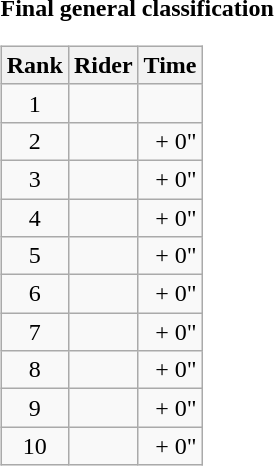<table>
<tr>
<td><strong>Final general classification</strong><br><table class="wikitable">
<tr>
<th scope="col">Rank</th>
<th scope="col">Rider</th>
<th scope="col">Time</th>
</tr>
<tr>
<td style="text-align:center;">1</td>
<td></td>
<td style="text-align:right;"></td>
</tr>
<tr>
<td style="text-align:center;">2</td>
<td></td>
<td style="text-align:right;">+ 0"</td>
</tr>
<tr>
<td style="text-align:center;">3</td>
<td></td>
<td style="text-align:right;">+ 0"</td>
</tr>
<tr>
<td style="text-align:center;">4</td>
<td></td>
<td style="text-align:right;">+ 0"</td>
</tr>
<tr>
<td style="text-align:center;">5</td>
<td></td>
<td style="text-align:right;">+ 0"</td>
</tr>
<tr>
<td style="text-align:center;">6</td>
<td></td>
<td style="text-align:right;">+ 0"</td>
</tr>
<tr>
<td style="text-align:center;">7</td>
<td></td>
<td style="text-align:right;">+ 0"</td>
</tr>
<tr>
<td style="text-align:center;">8</td>
<td></td>
<td style="text-align:right;">+ 0"</td>
</tr>
<tr>
<td style="text-align:center;">9</td>
<td></td>
<td style="text-align:right;">+ 0"</td>
</tr>
<tr>
<td style="text-align:center;">10</td>
<td></td>
<td style="text-align:right;">+ 0"</td>
</tr>
</table>
</td>
</tr>
</table>
